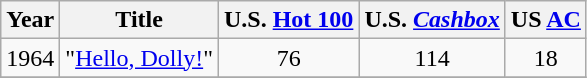<table class="wikitable">
<tr>
<th>Year</th>
<th>Title</th>
<th>U.S. <a href='#'>Hot 100</a></th>
<th>U.S. <a href='#'><em>Cashbox</em></a></th>
<th>US <a href='#'>AC</a></th>
</tr>
<tr>
<td>1964</td>
<td>"<a href='#'>Hello, Dolly!</a>"</td>
<td align="center">76</td>
<td align="center">114</td>
<td align="center">18</td>
</tr>
<tr>
</tr>
</table>
